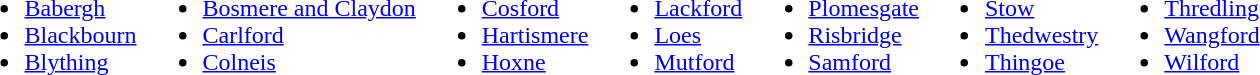<table>
<tr>
<td valign="top"><br><ul><li><a href='#'>Babergh</a></li><li><a href='#'>Blackbourn</a></li><li><a href='#'>Blything</a></li></ul></td>
<td valign="top"><br><ul><li><a href='#'>Bosmere and Claydon</a></li><li><a href='#'>Carlford</a></li><li><a href='#'>Colneis</a></li></ul></td>
<td valign="top"><br><ul><li><a href='#'>Cosford</a></li><li><a href='#'>Hartismere</a></li><li><a href='#'>Hoxne</a></li></ul></td>
<td valign="top"><br><ul><li><a href='#'>Lackford</a></li><li><a href='#'>Loes</a></li><li><a href='#'>Mutford</a></li></ul></td>
<td valign="top"><br><ul><li><a href='#'>Plomesgate</a></li><li><a href='#'>Risbridge</a></li><li><a href='#'>Samford</a></li></ul></td>
<td valign="top"><br><ul><li><a href='#'>Stow</a></li><li><a href='#'>Thedwestry</a></li><li><a href='#'>Thingoe</a></li></ul></td>
<td valign="top"><br><ul><li><a href='#'>Thredling</a></li><li><a href='#'>Wangford</a></li><li><a href='#'>Wilford</a></li></ul></td>
</tr>
</table>
